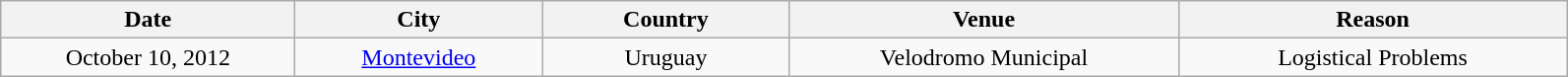<table class="wikitable plainrowheaders" style="text-align:center;">
<tr>
<th scope="col" style="width:12em;">Date</th>
<th scope="col" style="width:10em;">City</th>
<th scope="col" style="width:10em;">Country</th>
<th scope="col" style="width:16em;">Venue</th>
<th scope="col" style="width:16em;">Reason</th>
</tr>
<tr>
<td>October 10, 2012</td>
<td><a href='#'>Montevideo</a></td>
<td>Uruguay</td>
<td>Velodromo Municipal</td>
<td>Logistical Problems</td>
</tr>
</table>
